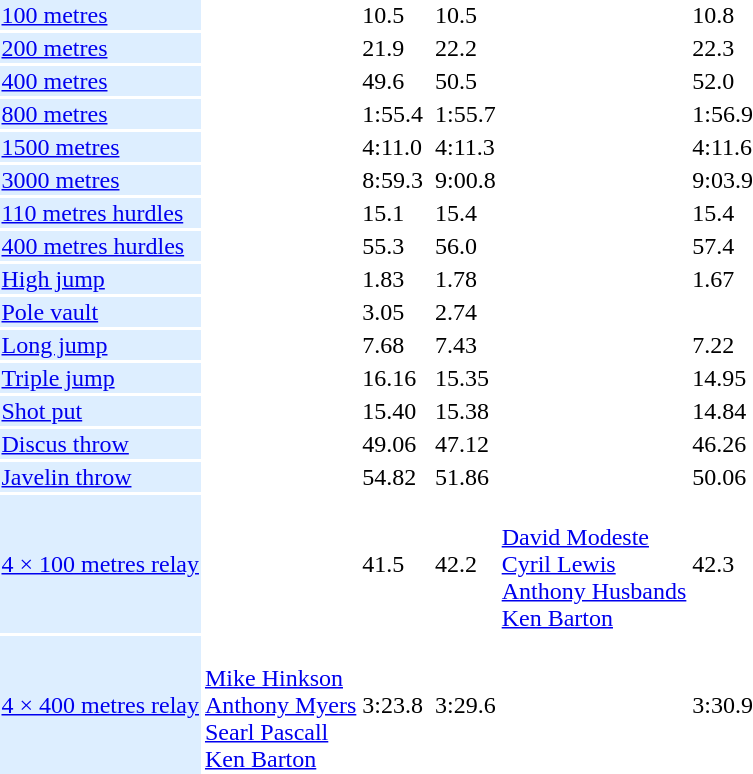<table>
<tr>
<td bgcolor = DDEEFF><a href='#'>100 metres</a></td>
<td></td>
<td>10.5</td>
<td></td>
<td>10.5</td>
<td></td>
<td>10.8</td>
</tr>
<tr>
<td bgcolor = DDEEFF><a href='#'>200 metres</a></td>
<td></td>
<td>21.9</td>
<td></td>
<td>22.2</td>
<td></td>
<td>22.3</td>
</tr>
<tr>
<td bgcolor = DDEEFF><a href='#'>400 metres</a></td>
<td></td>
<td>49.6</td>
<td></td>
<td>50.5</td>
<td></td>
<td>52.0</td>
</tr>
<tr>
<td bgcolor = DDEEFF><a href='#'>800 metres</a></td>
<td></td>
<td>1:55.4</td>
<td></td>
<td>1:55.7</td>
<td></td>
<td>1:56.9</td>
</tr>
<tr>
<td bgcolor = DDEEFF><a href='#'>1500 metres</a></td>
<td></td>
<td>4:11.0</td>
<td></td>
<td>4:11.3</td>
<td></td>
<td>4:11.6</td>
</tr>
<tr>
<td bgcolor = DDEEFF><a href='#'>3000 metres</a></td>
<td></td>
<td>8:59.3</td>
<td></td>
<td>9:00.8</td>
<td></td>
<td>9:03.9</td>
</tr>
<tr>
<td bgcolor = DDEEFF><a href='#'>110 metres hurdles</a></td>
<td></td>
<td>15.1</td>
<td></td>
<td>15.4</td>
<td></td>
<td>15.4</td>
</tr>
<tr>
<td bgcolor = DDEEFF><a href='#'>400 metres hurdles</a></td>
<td></td>
<td>55.3</td>
<td></td>
<td>56.0</td>
<td></td>
<td>57.4</td>
</tr>
<tr>
<td bgcolor = DDEEFF><a href='#'>High jump</a></td>
<td></td>
<td>1.83</td>
<td></td>
<td>1.78</td>
<td></td>
<td>1.67</td>
</tr>
<tr>
<td bgcolor = DDEEFF><a href='#'>Pole vault</a></td>
<td></td>
<td>3.05</td>
<td></td>
<td>2.74</td>
<td></td>
<td></td>
</tr>
<tr>
<td bgcolor = DDEEFF><a href='#'>Long jump</a></td>
<td></td>
<td>7.68</td>
<td></td>
<td>7.43</td>
<td></td>
<td>7.22</td>
</tr>
<tr>
<td bgcolor = DDEEFF><a href='#'>Triple jump</a></td>
<td></td>
<td>16.16</td>
<td></td>
<td>15.35</td>
<td></td>
<td>14.95</td>
</tr>
<tr>
<td bgcolor = DDEEFF><a href='#'>Shot put</a></td>
<td></td>
<td>15.40</td>
<td></td>
<td>15.38</td>
<td></td>
<td>14.84</td>
</tr>
<tr>
<td bgcolor = DDEEFF><a href='#'>Discus throw</a></td>
<td></td>
<td>49.06</td>
<td></td>
<td>47.12</td>
<td></td>
<td>46.26</td>
</tr>
<tr>
<td bgcolor = DDEEFF><a href='#'>Javelin throw</a></td>
<td></td>
<td>54.82</td>
<td></td>
<td>51.86</td>
<td></td>
<td>50.06</td>
</tr>
<tr>
<td bgcolor = DDEEFF><a href='#'>4 × 100 metres relay</a></td>
<td></td>
<td>41.5</td>
<td></td>
<td>42.2</td>
<td> <br> <a href='#'>David Modeste</a> <br> <a href='#'>Cyril Lewis</a> <br> <a href='#'>Anthony Husbands</a> <br> <a href='#'>Ken Barton</a></td>
<td>42.3</td>
</tr>
<tr>
<td bgcolor = DDEEFF><a href='#'>4 × 400 metres relay</a></td>
<td> <br> <a href='#'>Mike Hinkson</a> <br> <a href='#'>Anthony Myers</a> <br> <a href='#'>Searl Pascall</a> <br> <a href='#'>Ken Barton</a></td>
<td>3:23.8</td>
<td></td>
<td>3:29.6</td>
<td></td>
<td>3:30.9</td>
</tr>
</table>
